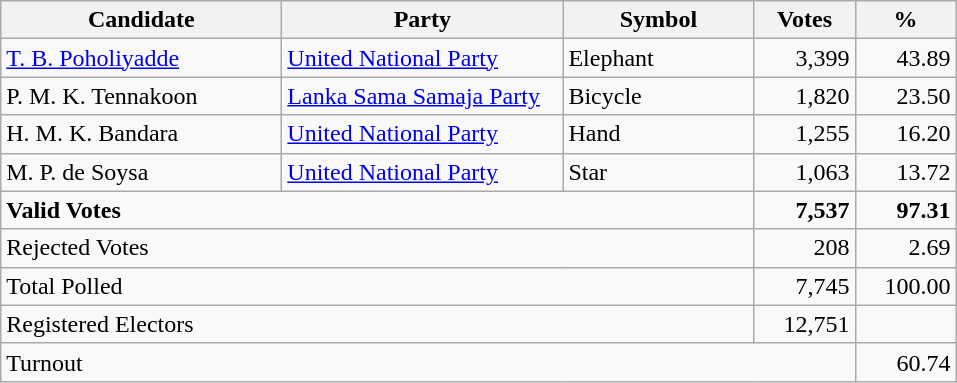<table class="wikitable" border="1" style="text-align:right;">
<tr>
<th align=left width="180">Candidate</th>
<th align=left width="180">Party</th>
<th align=left width="120">Symbol</th>
<th align=left width="60">Votes</th>
<th align=left width="60">%</th>
</tr>
<tr>
<td align=left><a href='#'>T. B. Poholiyadde</a></td>
<td align=left><a href='#'>United National Party</a></td>
<td align=left>Elephant</td>
<td>3,399</td>
<td>43.89</td>
</tr>
<tr>
<td align=left>P. M. K. Tennakoon</td>
<td align=left><a href='#'>Lanka Sama Samaja Party</a></td>
<td align=left>Bicycle</td>
<td>1,820</td>
<td>23.50</td>
</tr>
<tr>
<td align=left>H. M. K. Bandara</td>
<td align=left><a href='#'>United National Party</a></td>
<td align=left>Hand</td>
<td>1,255</td>
<td>16.20</td>
</tr>
<tr>
<td align=left>M. P. de Soysa</td>
<td align=left><a href='#'>United National Party</a></td>
<td align=left>Star</td>
<td>1,063</td>
<td>13.72</td>
</tr>
<tr>
<td align=left colspan=3><strong>Valid Votes</strong></td>
<td><strong>7,537</strong></td>
<td><strong>97.31</strong></td>
</tr>
<tr>
<td align=left colspan=3>Rejected Votes</td>
<td>208</td>
<td>2.69</td>
</tr>
<tr>
<td align=left colspan=3>Total Polled</td>
<td>7,745</td>
<td>100.00</td>
</tr>
<tr>
<td align=left colspan=3>Registered Electors</td>
<td>12,751</td>
<td></td>
</tr>
<tr>
<td align=left colspan=4>Turnout</td>
<td>60.74</td>
</tr>
</table>
